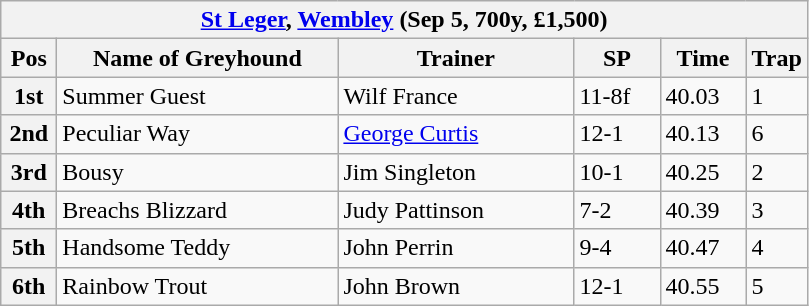<table class="wikitable">
<tr>
<th colspan="6"><a href='#'>St Leger</a>, <a href='#'>Wembley</a> (Sep 5, 700y, £1,500)</th>
</tr>
<tr>
<th width=30>Pos</th>
<th width=180>Name of Greyhound</th>
<th width=150>Trainer</th>
<th width=50>SP</th>
<th width=50>Time</th>
<th width=30>Trap</th>
</tr>
<tr>
<th>1st</th>
<td>Summer Guest</td>
<td>Wilf France</td>
<td>11-8f</td>
<td>40.03</td>
<td>1</td>
</tr>
<tr>
<th>2nd</th>
<td>Peculiar Way</td>
<td><a href='#'>George Curtis</a></td>
<td>12-1</td>
<td>40.13</td>
<td>6</td>
</tr>
<tr>
<th>3rd</th>
<td>Bousy</td>
<td>Jim Singleton</td>
<td>10-1</td>
<td>40.25</td>
<td>2</td>
</tr>
<tr>
<th>4th</th>
<td>Breachs Blizzard</td>
<td>Judy Pattinson</td>
<td>7-2</td>
<td>40.39</td>
<td>3</td>
</tr>
<tr>
<th>5th</th>
<td>Handsome Teddy</td>
<td>John Perrin</td>
<td>9-4</td>
<td>40.47</td>
<td>4</td>
</tr>
<tr>
<th>6th</th>
<td>Rainbow Trout</td>
<td>John Brown</td>
<td>12-1</td>
<td>40.55</td>
<td>5</td>
</tr>
</table>
